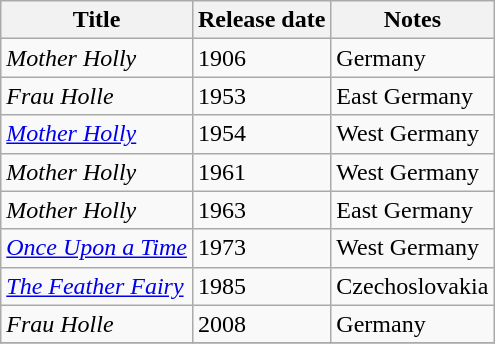<table class="wikitable sortable">
<tr>
<th scope="col">Title</th>
<th scope="col">Release date</th>
<th scope="col" class="unsortable">Notes</th>
</tr>
<tr>
<td><em>Mother Holly</em></td>
<td>1906</td>
<td>Germany</td>
</tr>
<tr>
<td><em>Frau Holle</em></td>
<td>1953</td>
<td>East Germany</td>
</tr>
<tr>
<td><em><a href='#'>Mother Holly</a></em></td>
<td>1954</td>
<td>West Germany</td>
</tr>
<tr>
<td><em>Mother Holly</em></td>
<td>1961</td>
<td>West Germany</td>
</tr>
<tr>
<td><em>Mother Holly</em></td>
<td>1963</td>
<td>East Germany</td>
</tr>
<tr>
<td><em><a href='#'>Once Upon a Time</a></em></td>
<td>1973</td>
<td>West Germany</td>
</tr>
<tr>
<td><em><a href='#'>The Feather Fairy</a></em></td>
<td>1985</td>
<td>Czechoslovakia</td>
</tr>
<tr>
<td><em>Frau Holle</em></td>
<td>2008</td>
<td>Germany</td>
</tr>
<tr>
</tr>
</table>
